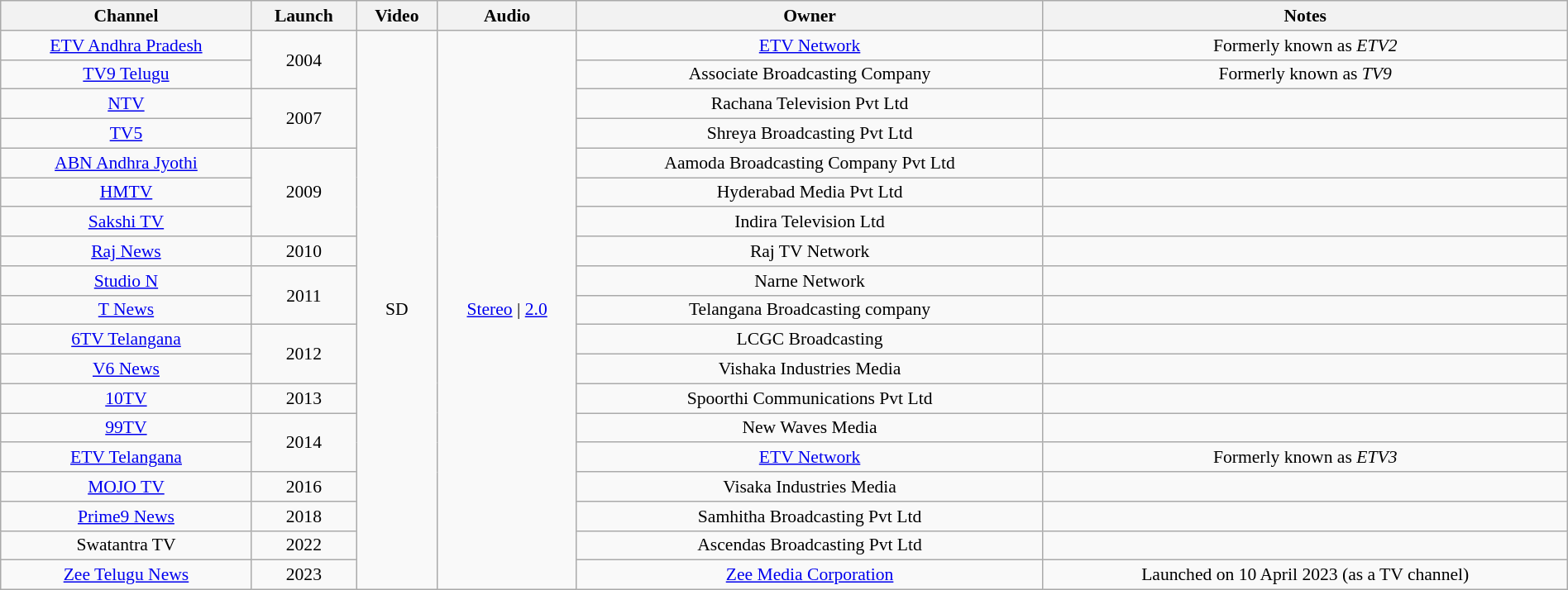<table class="wikitable sortable" style="border-collapse:collapse; font-size: 90%; text-align:center" width="100%">
<tr>
<th>Channel</th>
<th>Launch</th>
<th>Video</th>
<th>Audio</th>
<th>Owner</th>
<th>Notes</th>
</tr>
<tr>
<td><a href='#'>ETV Andhra Pradesh</a></td>
<td rowspan="2">2004</td>
<td rowspan="19">SD</td>
<td rowspan="19"><a href='#'>Stereo</a> | <a href='#'>2.0</a></td>
<td><a href='#'>ETV Network</a></td>
<td>Formerly known as <em>ETV2</em></td>
</tr>
<tr>
<td><a href='#'>TV9 Telugu</a></td>
<td>Associate Broadcasting Company</td>
<td>Formerly known as <em>TV9</em></td>
</tr>
<tr>
<td><a href='#'>NTV</a></td>
<td rowspan="2">2007</td>
<td>Rachana Television Pvt Ltd</td>
<td></td>
</tr>
<tr>
<td><a href='#'>TV5</a></td>
<td>Shreya Broadcasting Pvt Ltd</td>
<td></td>
</tr>
<tr>
<td><a href='#'>ABN Andhra Jyothi</a></td>
<td rowspan="3">2009</td>
<td>Aamoda Broadcasting Company Pvt Ltd</td>
<td></td>
</tr>
<tr>
<td><a href='#'>HMTV</a></td>
<td>Hyderabad Media Pvt Ltd</td>
<td></td>
</tr>
<tr>
<td><a href='#'>Sakshi TV</a></td>
<td>Indira Television Ltd</td>
<td></td>
</tr>
<tr>
<td><a href='#'>Raj News</a></td>
<td>2010</td>
<td>Raj TV Network</td>
<td></td>
</tr>
<tr>
<td><a href='#'>Studio N</a></td>
<td rowspan="2">2011</td>
<td>Narne Network</td>
<td></td>
</tr>
<tr>
<td><a href='#'>T News</a></td>
<td>Telangana Broadcasting company</td>
<td></td>
</tr>
<tr>
<td><a href='#'>6TV Telangana</a></td>
<td rowspan="2">2012</td>
<td>LCGC Broadcasting</td>
<td></td>
</tr>
<tr>
<td><a href='#'>V6 News</a></td>
<td>Vishaka Industries Media</td>
<td></td>
</tr>
<tr>
<td><a href='#'>10TV</a></td>
<td>2013</td>
<td>Spoorthi Communications Pvt Ltd</td>
<td></td>
</tr>
<tr>
<td><a href='#'>99TV</a></td>
<td rowspan="2">2014</td>
<td>New Waves Media</td>
<td></td>
</tr>
<tr>
<td><a href='#'>ETV Telangana</a></td>
<td><a href='#'>ETV Network</a></td>
<td>Formerly known as <em>ETV3</em></td>
</tr>
<tr>
<td><a href='#'>MOJO TV</a></td>
<td>2016</td>
<td>Visaka Industries Media</td>
<td></td>
</tr>
<tr>
<td><a href='#'>Prime9 News</a></td>
<td>2018</td>
<td>Samhitha Broadcasting Pvt Ltd</td>
<td></td>
</tr>
<tr>
<td>Swatantra TV</td>
<td>2022</td>
<td>Ascendas Broadcasting Pvt Ltd</td>
<td></td>
</tr>
<tr>
<td><a href='#'>Zee Telugu News</a></td>
<td>2023</td>
<td><a href='#'>Zee Media Corporation</a></td>
<td>Launched on 10 April 2023 (as a TV channel)</td>
</tr>
</table>
